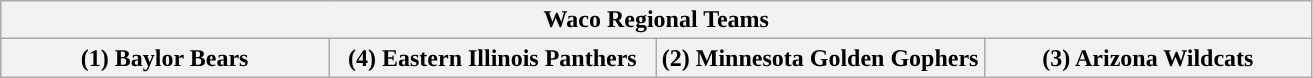<table class="wikitable">
<tr>
<th colspan="4">Waco Regional Teams</th>
</tr>
<tr>
<th style="width: 25%; ">(1) Baylor Bears</th>
<th style="width: 25%; ">(4) Eastern Illinois Panthers</th>
<th style="width: 25%; ">(2) Minnesota Golden Gophers</th>
<th style="width: 25%; ">(3) Arizona Wildcats</th>
</tr>
</table>
